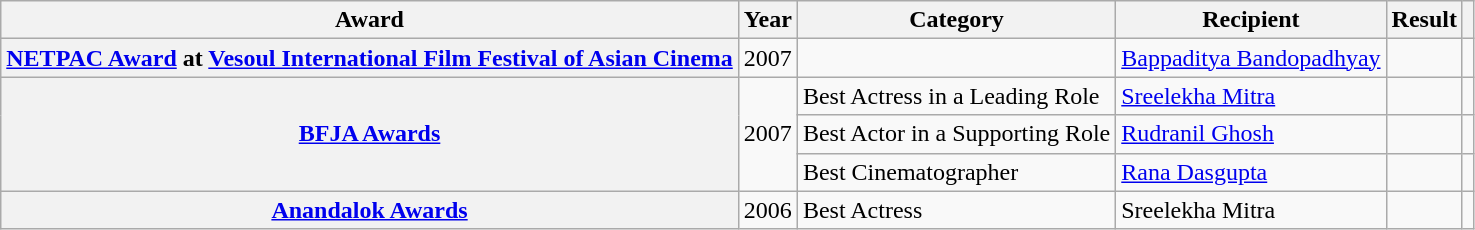<table class="wikitable sortable">
<tr>
<th>Award</th>
<th>Year</th>
<th>Category</th>
<th>Recipient</th>
<th>Result</th>
<th></th>
</tr>
<tr>
<th><a href='#'>NETPAC Award</a> at <a href='#'>Vesoul International Film Festival of Asian Cinema</a></th>
<td>2007</td>
<td></td>
<td><a href='#'>Bappaditya Bandopadhyay</a></td>
<td></td>
<td></td>
</tr>
<tr>
<th rowspan="3"><a href='#'>BFJA Awards</a></th>
<td rowspan="3">2007</td>
<td>Best Actress in a Leading Role</td>
<td><a href='#'>Sreelekha Mitra</a></td>
<td></td>
<td></td>
</tr>
<tr>
<td>Best Actor in a Supporting Role</td>
<td><a href='#'>Rudranil Ghosh</a></td>
<td></td>
<td></td>
</tr>
<tr>
<td>Best Cinematographer</td>
<td><a href='#'>Rana Dasgupta</a></td>
<td></td>
<td></td>
</tr>
<tr>
<th><a href='#'>Anandalok Awards</a></th>
<td>2006</td>
<td>Best Actress</td>
<td>Sreelekha Mitra</td>
<td></td>
<td></td>
</tr>
</table>
